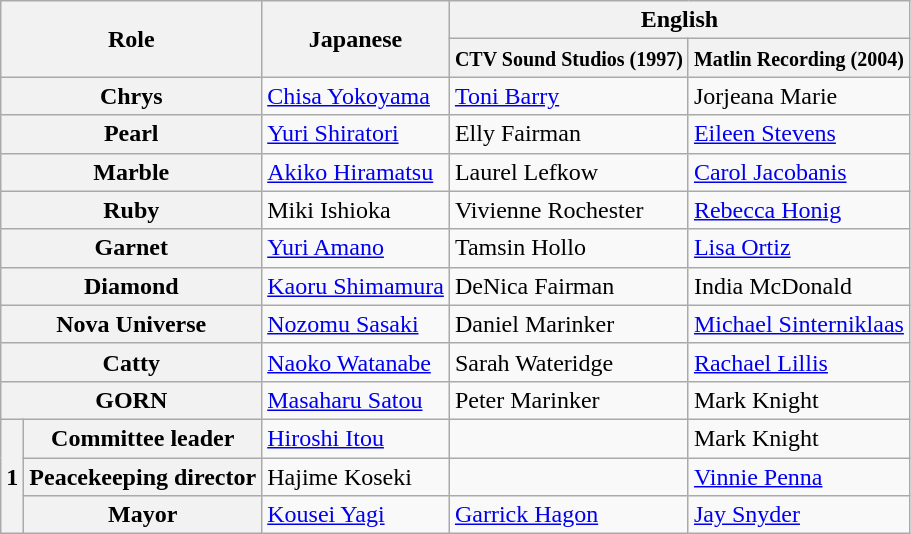<table class="wikitable mw-collapsible mw-collapsed">
<tr>
<th colspan="2" rowspan="2">Role</th>
<th rowspan="2">Japanese</th>
<th colspan="2">English</th>
</tr>
<tr>
<th><small>CTV Sound Studios (1997)</small></th>
<th><small>Matlin Recording (2004)</small></th>
</tr>
<tr>
<th colspan="2">Chrys</th>
<td><a href='#'>Chisa Yokoyama</a></td>
<td><a href='#'>Toni Barry</a></td>
<td>Jorjeana Marie</td>
</tr>
<tr>
<th colspan="2">Pearl</th>
<td><a href='#'>Yuri Shiratori</a></td>
<td>Elly Fairman</td>
<td><a href='#'>Eileen Stevens</a></td>
</tr>
<tr>
<th colspan="2">Marble</th>
<td><a href='#'>Akiko Hiramatsu</a></td>
<td>Laurel Lefkow</td>
<td><a href='#'>Carol Jacobanis</a></td>
</tr>
<tr>
<th colspan="2">Ruby</th>
<td>Miki Ishioka</td>
<td>Vivienne Rochester</td>
<td><a href='#'>Rebecca Honig</a></td>
</tr>
<tr>
<th colspan="2">Garnet</th>
<td><a href='#'>Yuri Amano</a></td>
<td>Tamsin Hollo</td>
<td><a href='#'>Lisa Ortiz</a></td>
</tr>
<tr>
<th colspan="2">Diamond</th>
<td><a href='#'>Kaoru Shimamura</a></td>
<td>DeNica Fairman</td>
<td>India McDonald</td>
</tr>
<tr>
<th colspan="2">Nova Universe</th>
<td><a href='#'>Nozomu Sasaki</a></td>
<td>Daniel Marinker</td>
<td><a href='#'>Michael Sinterniklaas</a></td>
</tr>
<tr>
<th colspan="2">Catty</th>
<td><a href='#'>Naoko Watanabe</a></td>
<td>Sarah Wateridge</td>
<td><a href='#'>Rachael Lillis</a></td>
</tr>
<tr>
<th colspan="2">GORN</th>
<td><a href='#'>Masaharu Satou</a></td>
<td>Peter Marinker</td>
<td>Mark Knight</td>
</tr>
<tr>
<th rowspan="3">1</th>
<th>Committee leader</th>
<td><a href='#'>Hiroshi Itou</a></td>
<td></td>
<td>Mark Knight</td>
</tr>
<tr>
<th>Peacekeeping director</th>
<td>Hajime Koseki</td>
<td></td>
<td><a href='#'>Vinnie Penna</a></td>
</tr>
<tr>
<th>Mayor</th>
<td><a href='#'>Kousei Yagi</a></td>
<td><a href='#'>Garrick Hagon</a></td>
<td><a href='#'>Jay Snyder</a></td>
</tr>
</table>
